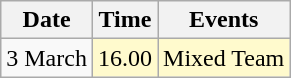<table class="wikitable">
<tr>
<th>Date</th>
<th>Time</th>
<th>Events</th>
</tr>
<tr>
<td>3 March</td>
<td bgcolor="lemonchiffon">16.00</td>
<td bgcolor="lemonchiffon">Mixed Team</td>
</tr>
</table>
